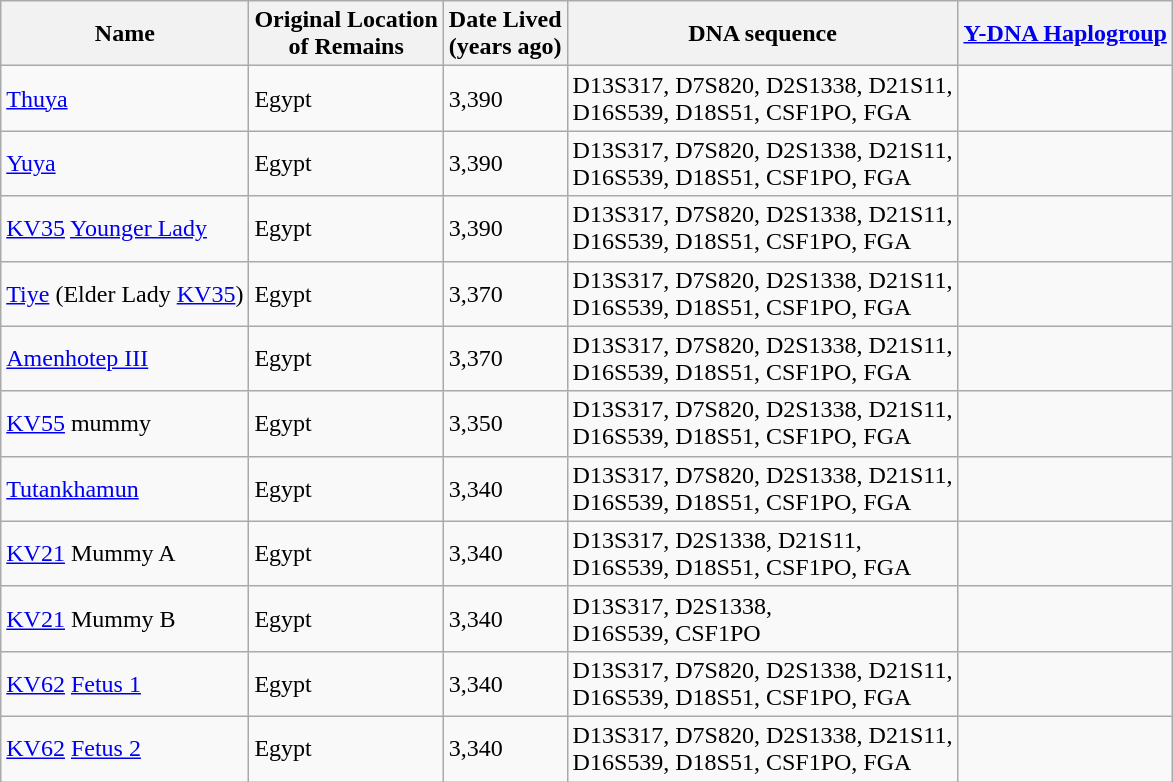<table class="sortable wikitable">
<tr>
<th>Name</th>
<th>Original Location<br>of Remains</th>
<th>Date Lived<br>(years ago)</th>
<th>DNA sequence</th>
<th><a href='#'>Y-DNA Haplogroup</a></th>
</tr>
<tr>
<td><a href='#'>Thuya</a></td>
<td>Egypt</td>
<td>3,390</td>
<td>D13S317, D7S820, D2S1338, D21S11,<br>D16S539, D18S51, CSF1PO, FGA </td>
<td></td>
</tr>
<tr>
<td><a href='#'>Yuya</a></td>
<td>Egypt</td>
<td>3,390</td>
<td>D13S317, D7S820, D2S1338, D21S11,<br>D16S539, D18S51, CSF1PO, FGA </td>
<td></td>
</tr>
<tr>
<td><a href='#'>KV35</a> <a href='#'>Younger Lady</a></td>
<td>Egypt</td>
<td>3,390</td>
<td>D13S317, D7S820, D2S1338, D21S11,<br>D16S539, D18S51, CSF1PO, FGA </td>
<td></td>
</tr>
<tr>
<td><a href='#'>Tiye</a> (Elder Lady <a href='#'>KV35</a>)</td>
<td>Egypt</td>
<td>3,370</td>
<td>D13S317, D7S820, D2S1338, D21S11,<br>D16S539, D18S51, CSF1PO, FGA </td>
<td></td>
</tr>
<tr>
<td><a href='#'>Amenhotep III</a></td>
<td>Egypt</td>
<td>3,370</td>
<td>D13S317, D7S820, D2S1338, D21S11,<br>D16S539, D18S51, CSF1PO, FGA </td>
<td></td>
</tr>
<tr>
<td><a href='#'>KV55</a> mummy</td>
<td>Egypt</td>
<td>3,350</td>
<td>D13S317, D7S820, D2S1338, D21S11,<br>D16S539, D18S51, CSF1PO, FGA </td>
<td></td>
</tr>
<tr>
<td><a href='#'>Tutankhamun</a></td>
<td>Egypt</td>
<td>3,340</td>
<td>D13S317, D7S820, D2S1338, D21S11,<br>D16S539, D18S51, CSF1PO, FGA </td>
<td></td>
</tr>
<tr>
<td><a href='#'>KV21</a> Mummy A</td>
<td>Egypt</td>
<td>3,340</td>
<td>D13S317, D2S1338, D21S11,<br>D16S539, D18S51, CSF1PO, FGA </td>
<td></td>
</tr>
<tr>
<td><a href='#'>KV21</a> Mummy B</td>
<td>Egypt</td>
<td>3,340</td>
<td>D13S317, D2S1338,<br>D16S539, CSF1PO </td>
<td></td>
</tr>
<tr>
<td><a href='#'>KV62</a> <a href='#'>Fetus 1</a></td>
<td>Egypt</td>
<td>3,340</td>
<td>D13S317, D7S820, D2S1338, D21S11,<br>D16S539, D18S51, CSF1PO, FGA </td>
<td></td>
</tr>
<tr>
<td><a href='#'>KV62</a> <a href='#'>Fetus 2</a></td>
<td>Egypt</td>
<td>3,340</td>
<td>D13S317, D7S820, D2S1338, D21S11,<br>D16S539, D18S51, CSF1PO, FGA </td>
<td></td>
</tr>
</table>
